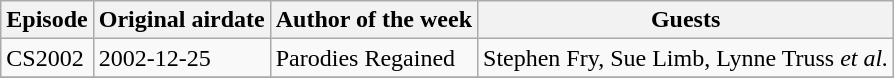<table class="wikitable">
<tr>
<th>Episode</th>
<th>Original airdate</th>
<th>Author of the week</th>
<th>Guests</th>
</tr>
<tr>
<td>CS2002</td>
<td>2002-12-25</td>
<td>Parodies Regained</td>
<td>Stephen Fry, Sue Limb, Lynne Truss <em>et al.</em></td>
</tr>
<tr>
</tr>
</table>
